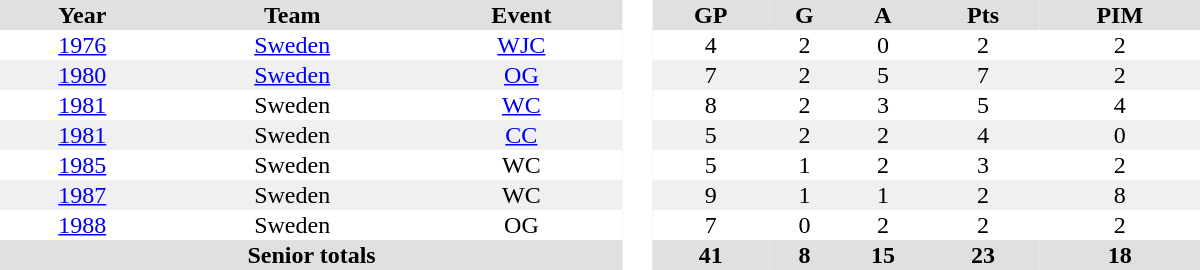<table border="0" cellpadding="1" cellspacing="0" style="text-align:center; width:50em">
<tr ALIGN="center" bgcolor="#e0e0e0">
<th>Year</th>
<th>Team</th>
<th>Event</th>
<th rowspan="99" bgcolor="#ffffff"> </th>
<th>GP</th>
<th>G</th>
<th>A</th>
<th>Pts</th>
<th>PIM</th>
</tr>
<tr>
<td><a href='#'>1976</a></td>
<td><a href='#'>Sweden</a></td>
<td><a href='#'>WJC</a></td>
<td>4</td>
<td>2</td>
<td>0</td>
<td>2</td>
<td>2</td>
</tr>
<tr bgcolor="#f0f0f0">
<td><a href='#'>1980</a></td>
<td><a href='#'>Sweden</a></td>
<td><a href='#'>OG</a></td>
<td>7</td>
<td>2</td>
<td>5</td>
<td>7</td>
<td>2</td>
</tr>
<tr>
<td><a href='#'>1981</a></td>
<td>Sweden</td>
<td><a href='#'>WC</a></td>
<td>8</td>
<td>2</td>
<td>3</td>
<td>5</td>
<td>4</td>
</tr>
<tr bgcolor="#f0f0f0">
<td><a href='#'>1981</a></td>
<td>Sweden</td>
<td><a href='#'>CC</a></td>
<td>5</td>
<td>2</td>
<td>2</td>
<td>4</td>
<td>0</td>
</tr>
<tr>
<td><a href='#'>1985</a></td>
<td>Sweden</td>
<td>WC</td>
<td>5</td>
<td>1</td>
<td>2</td>
<td>3</td>
<td>2</td>
</tr>
<tr bgcolor="#f0f0f0">
<td><a href='#'>1987</a></td>
<td>Sweden</td>
<td>WC</td>
<td>9</td>
<td>1</td>
<td>1</td>
<td>2</td>
<td>8</td>
</tr>
<tr>
<td><a href='#'>1988</a></td>
<td>Sweden</td>
<td>OG</td>
<td>7</td>
<td>0</td>
<td>2</td>
<td>2</td>
<td>2</td>
</tr>
<tr bgcolor="#e0e0e0">
<th colspan=3>Senior totals</th>
<th>41</th>
<th>8</th>
<th>15</th>
<th>23</th>
<th>18</th>
</tr>
</table>
